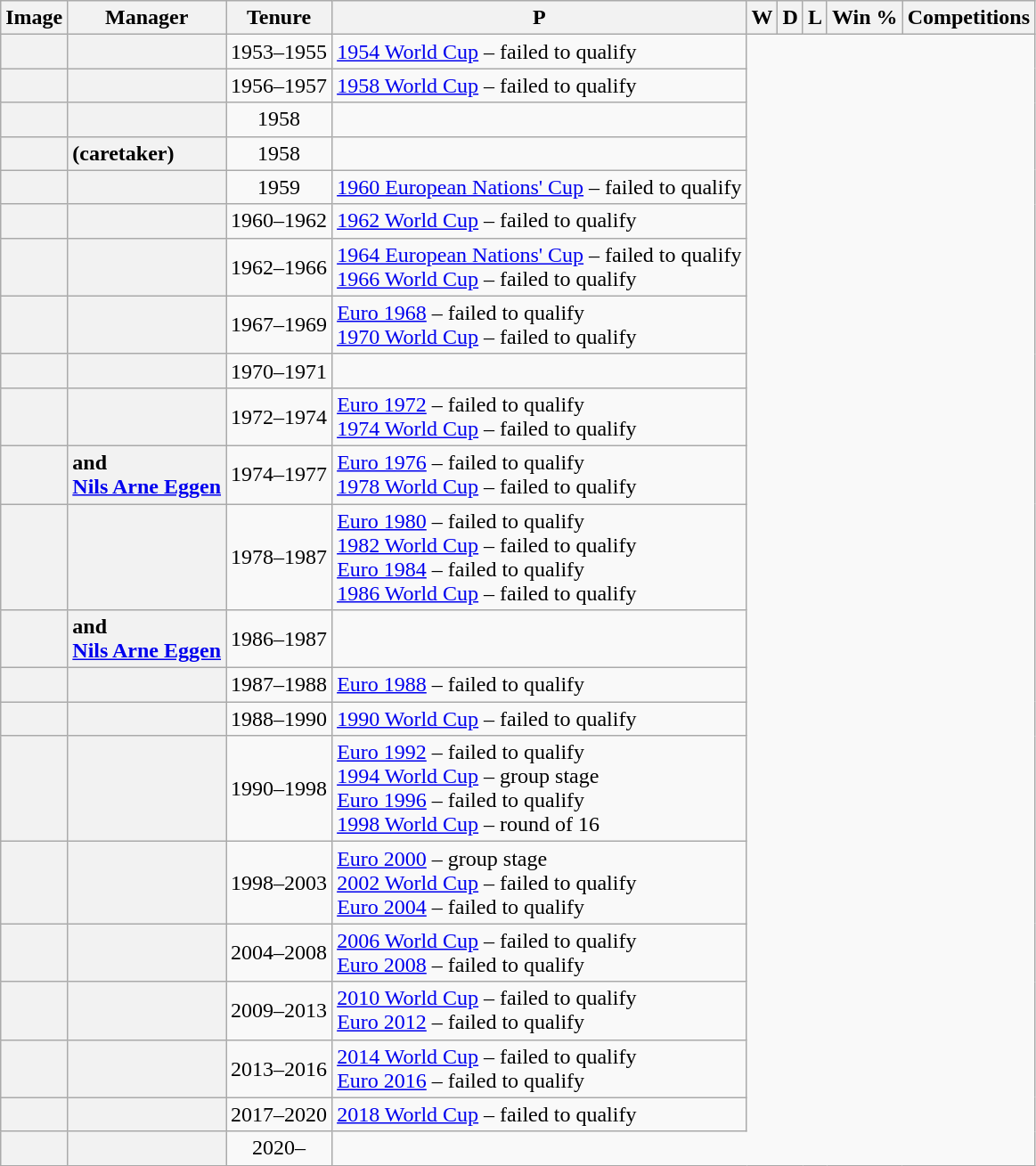<table class="wikitable sortable plainrowheaders" style="text-align:center;">
<tr>
<th scope=col>Image</th>
<th scope=col>Manager</th>
<th scope=col>Tenure</th>
<th scope=col>P</th>
<th scope=col>W</th>
<th scope=col>D</th>
<th scope=col>L</th>
<th scope=col>Win %</th>
<th scope=col>Competitions</th>
</tr>
<tr>
<th></th>
<th scope=row style="text-align: left;"></th>
<td>1953–1955<br></td>
<td style="text-align: left;"><a href='#'>1954 World Cup</a> – failed to qualify</td>
</tr>
<tr>
<th></th>
<th scope=row style="text-align: left;"></th>
<td>1956–1957<br></td>
<td style="text-align: left;"><a href='#'>1958 World Cup</a> – failed to qualify</td>
</tr>
<tr>
<th></th>
<th scope=row style="text-align: left;"></th>
<td>1958<br></td>
<td></td>
</tr>
<tr>
<th></th>
<th scope=row style="text-align: left;"> (caretaker)</th>
<td>1958<br></td>
<td></td>
</tr>
<tr>
<th></th>
<th scope=row style="text-align: left;"></th>
<td>1959<br></td>
<td style="text-align: left;"><a href='#'>1960 European Nations' Cup</a> – failed to qualify</td>
</tr>
<tr>
<th></th>
<th scope=row style="text-align: left;"></th>
<td>1960–1962<br></td>
<td style="text-align: left;"><a href='#'>1962 World Cup</a> – failed to qualify</td>
</tr>
<tr>
<th></th>
<th scope=row style="text-align: left;"></th>
<td>1962–1966<br></td>
<td style="text-align: left;"><a href='#'>1964 European Nations' Cup</a> – failed to qualify<br><a href='#'>1966 World Cup</a> – failed to qualify</td>
</tr>
<tr>
<th></th>
<th scope=row style="text-align: left;"></th>
<td>1967–1969<br></td>
<td style="text-align: left;"><a href='#'>Euro 1968</a> – failed to qualify<br><a href='#'>1970 World Cup</a> – failed to qualify</td>
</tr>
<tr>
<th></th>
<th scope=row style="text-align: left;"></th>
<td>1970–1971<br></td>
<td></td>
</tr>
<tr>
<th></th>
<th scope=row style="text-align: left;"></th>
<td>1972–1974<br></td>
<td style="text-align: left;"><a href='#'>Euro 1972</a> – failed to qualify<br><a href='#'>1974 World Cup</a> – failed to qualify</td>
</tr>
<tr>
<th></th>
<th scope=row style="text-align: left;"> and<br><a href='#'>Nils Arne Eggen</a></th>
<td>1974–1977<br></td>
<td style="text-align: left;"><a href='#'>Euro 1976</a> – failed to qualify<br><a href='#'>1978 World Cup</a> – failed to qualify</td>
</tr>
<tr>
<th></th>
<th scope=row style="text-align: left;"></th>
<td>1978–1987<br></td>
<td style="text-align: left;"><a href='#'>Euro 1980</a> – failed to qualify<br><a href='#'>1982 World Cup</a> – failed to qualify<br><a href='#'>Euro 1984</a> – failed to qualify<br><a href='#'>1986 World Cup</a> – failed to qualify</td>
</tr>
<tr>
<th></th>
<th scope=row style="text-align: left;"> and<br><a href='#'>Nils Arne Eggen</a></th>
<td>1986–1987<br></td>
<td></td>
</tr>
<tr>
<th></th>
<th scope=row style="text-align: left;"></th>
<td>1987–1988<br></td>
<td style="text-align: left;"><a href='#'>Euro 1988</a> – failed to qualify</td>
</tr>
<tr>
<th></th>
<th scope=row style="text-align: left;"></th>
<td>1988–1990<br></td>
<td style="text-align: left;"><a href='#'>1990 World Cup</a> – failed to qualify</td>
</tr>
<tr>
<th></th>
<th scope=row style="text-align: left;"></th>
<td>1990–1998<br></td>
<td style="text-align: left;"><a href='#'>Euro 1992</a> – failed to qualify<br><a href='#'>1994 World Cup</a> – group stage<br><a href='#'>Euro 1996</a> – failed to qualify<br><a href='#'>1998 World Cup</a> – round of 16</td>
</tr>
<tr>
<th></th>
<th scope=row style="text-align: left;"></th>
<td>1998–2003<br></td>
<td style="text-align: left;"><a href='#'>Euro 2000</a> – group stage<br><a href='#'>2002 World Cup</a> – failed to qualify<br><a href='#'>Euro 2004</a> – failed to qualify</td>
</tr>
<tr>
<th></th>
<th scope=row style="text-align: left;"></th>
<td>2004–2008<br></td>
<td style="text-align: left;"><a href='#'>2006 World Cup</a> – failed to qualify<br><a href='#'>Euro 2008</a> – failed to qualify</td>
</tr>
<tr>
<th></th>
<th scope=row style="text-align: left;"></th>
<td>2009–2013<br></td>
<td style="text-align: left;"><a href='#'>2010 World Cup</a> – failed to qualify<br><a href='#'>Euro 2012</a> – failed to qualify</td>
</tr>
<tr>
<th></th>
<th scope=row style="text-align: left;"></th>
<td>2013–2016<br></td>
<td style="text-align: left;"><a href='#'>2014 World Cup</a> – failed to qualify<br><a href='#'>Euro 2016</a> – failed to qualify</td>
</tr>
<tr>
<th></th>
<th scope=row style="text-align: left;"></th>
<td>2017–2020<br></td>
<td style="text-align: left;"><a href='#'>2018 World Cup</a> – failed to qualify</td>
</tr>
<tr>
<th></th>
<th scope=row style="text-align: left;"></th>
<td>2020–</td>
</tr>
<tr>
</tr>
</table>
